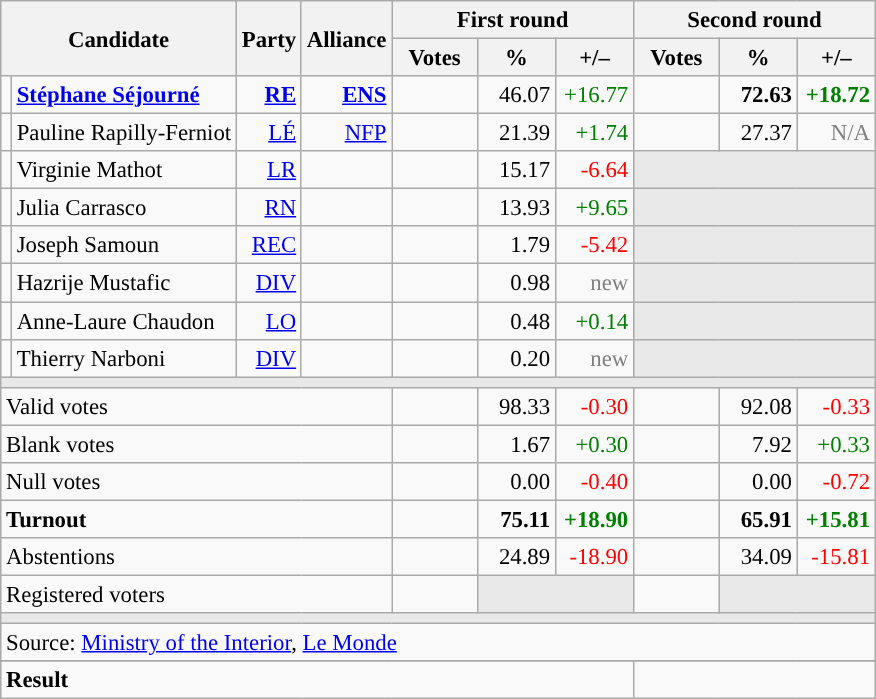<table class="wikitable" style="text-align:right;font-size:95%;">
<tr>
<th colspan="2" rowspan="2">Candidate</th>
<th rowspan="2">Party</th>
<th rowspan="2">Alliance</th>
<th colspan="3">First round</th>
<th colspan="3">Second round</th>
</tr>
<tr>
<th style="width:50px;">Votes</th>
<th style="width:45px;">%</th>
<th style="width:45px;">+/–</th>
<th style="width:50px;">Votes</th>
<th style="width:45px;">%</th>
<th style="width:45px;">+/–</th>
</tr>
<tr>
<td style="color:inherit;background:"></td>
<td style="text-align:left;"><strong><a href='#'>Stéphane Séjourné</a></strong></td>
<td><a href='#'><strong>RE</strong></a></td>
<td><a href='#'><strong>ENS</strong></a></td>
<td></td>
<td>46.07</td>
<td style="color:green;">+16.77</td>
<td><strong></strong></td>
<td><strong>72.63</strong></td>
<td style="color:green;"><strong>+18.72</strong></td>
</tr>
<tr>
<td style="color:inherit;background:"></td>
<td style="text-align:left;">Pauline Rapilly-Ferniot</td>
<td><a href='#'>LÉ</a></td>
<td><a href='#'>NFP</a></td>
<td></td>
<td>21.39</td>
<td style="color:green;">+1.74</td>
<td></td>
<td>27.37</td>
<td style="color:grey;">N/A</td>
</tr>
<tr>
<td style="color:inherit;background:"></td>
<td style="text-align:left;">Virginie Mathot</td>
<td><a href='#'>LR</a></td>
<td></td>
<td></td>
<td>15.17</td>
<td style="color:red;">-6.64</td>
<td colspan="3" style="background:#E9E9E9;"></td>
</tr>
<tr>
<td style="color:inherit;background:"></td>
<td style="text-align:left;">Julia Carrasco</td>
<td><a href='#'>RN</a></td>
<td></td>
<td></td>
<td>13.93</td>
<td style="color:green;">+9.65</td>
<td colspan="3" style="background:#E9E9E9;"></td>
</tr>
<tr>
<td style="color:inherit;background:"></td>
<td style="text-align:left;">Joseph Samoun</td>
<td><a href='#'>REC</a></td>
<td></td>
<td></td>
<td>1.79</td>
<td style="color:red;">-5.42</td>
<td colspan="3" style="background:#E9E9E9;"></td>
</tr>
<tr>
<td style="color:inherit;background:"></td>
<td style="text-align:left;">Hazrije Mustafic</td>
<td><a href='#'>DIV</a></td>
<td></td>
<td></td>
<td>0.98</td>
<td style="color:grey;">new</td>
<td colspan="3" style="background:#E9E9E9;"></td>
</tr>
<tr>
<td style="color:inherit;background:"></td>
<td style="text-align:left;">Anne-Laure Chaudon</td>
<td><a href='#'>LO</a></td>
<td></td>
<td></td>
<td>0.48</td>
<td style="color:green;">+0.14</td>
<td colspan="3" style="background:#E9E9E9;"></td>
</tr>
<tr>
<td style="color:inherit;background:"></td>
<td style="text-align:left;">Thierry Narboni</td>
<td><a href='#'>DIV</a></td>
<td></td>
<td></td>
<td>0.20</td>
<td style="color:grey;">new</td>
<td colspan="3" style="background:#E9E9E9;"></td>
</tr>
<tr>
<td colspan="10" style="background:#E9E9E9;"></td>
</tr>
<tr>
<td colspan="4" style="text-align:left;">Valid votes</td>
<td></td>
<td>98.33</td>
<td style="color:red;">-0.30</td>
<td></td>
<td>92.08</td>
<td style="color:red;">-0.33</td>
</tr>
<tr>
<td colspan="4" style="text-align:left;">Blank votes</td>
<td></td>
<td>1.67</td>
<td style="color:green;">+0.30</td>
<td></td>
<td>7.92</td>
<td style="color:green;">+0.33</td>
</tr>
<tr>
<td colspan="4" style="text-align:left;">Null votes</td>
<td></td>
<td>0.00</td>
<td style="color:red;">-0.40</td>
<td></td>
<td>0.00</td>
<td style="color:red;">-0.72</td>
</tr>
<tr>
<td colspan="4" style="text-align:left;"><strong>Turnout</strong></td>
<td><strong></strong></td>
<td><strong>75.11</strong></td>
<td style="color:green;"><strong>+18.90</strong></td>
<td><strong></strong></td>
<td><strong>65.91</strong></td>
<td style="color:green;"><strong>+15.81</strong></td>
</tr>
<tr>
<td colspan="4" style="text-align:left;">Abstentions</td>
<td></td>
<td>24.89</td>
<td style="color:red;">-18.90</td>
<td></td>
<td>34.09</td>
<td style="color:red;">-15.81</td>
</tr>
<tr>
<td colspan="4" style="text-align:left;">Registered voters</td>
<td></td>
<td colspan="2" style="background:#E9E9E9;"></td>
<td></td>
<td colspan="2" style="background:#E9E9E9;"></td>
</tr>
<tr>
<td colspan="10" style="background:#E9E9E9;"></td>
</tr>
<tr>
<td colspan="10" style="text-align:left;">Source: <a href='#'>Ministry of the Interior</a>, <a href='#'>Le Monde</a></td>
</tr>
<tr>
</tr>
<tr style="font-weight:bold">
<td colspan="7" style="text-align:left;">Result</td>
<td colspan="3" style="background-color:"></td>
</tr>
</table>
